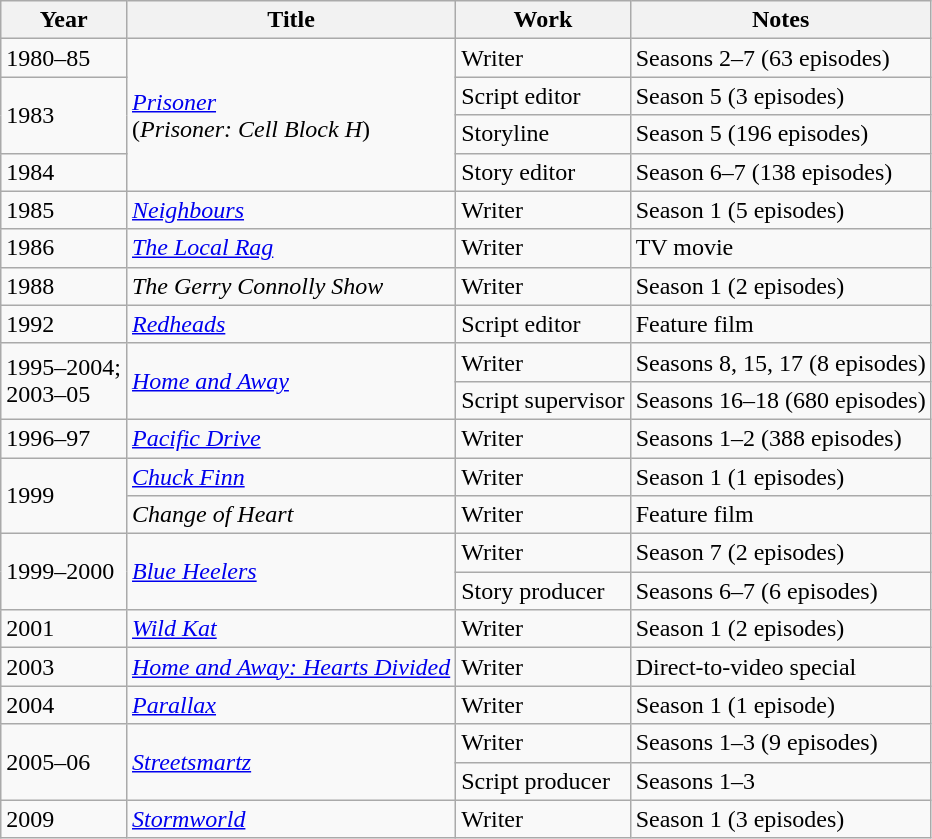<table class="wikitable">
<tr>
<th>Year</th>
<th>Title</th>
<th>Work</th>
<th>Notes</th>
</tr>
<tr>
<td>1980–85</td>
<td rowspan="4"><em><a href='#'>Prisoner</a></em><br>(<em>Prisoner: Cell Block H</em>)</td>
<td>Writer</td>
<td>Seasons 2–7 (63 episodes)</td>
</tr>
<tr>
<td rowspan="2">1983</td>
<td>Script editor</td>
<td>Season 5 (3 episodes)</td>
</tr>
<tr>
<td>Storyline</td>
<td>Season 5 (196 episodes)</td>
</tr>
<tr>
<td>1984</td>
<td>Story editor</td>
<td>Season 6–7 (138 episodes)</td>
</tr>
<tr>
<td>1985</td>
<td><em><a href='#'>Neighbours</a></em></td>
<td>Writer</td>
<td>Season 1 (5 episodes)</td>
</tr>
<tr>
<td>1986</td>
<td><em><a href='#'>The Local Rag</a></em></td>
<td>Writer</td>
<td>TV movie</td>
</tr>
<tr>
<td>1988</td>
<td><em>The Gerry Connolly Show</em></td>
<td>Writer</td>
<td>Season 1 (2 episodes)</td>
</tr>
<tr>
<td>1992</td>
<td><em><a href='#'>Redheads</a></em></td>
<td>Script editor</td>
<td>Feature film</td>
</tr>
<tr>
<td rowspan="2">1995–2004;<br>2003–05</td>
<td rowspan="2"><em><a href='#'>Home and Away</a></em></td>
<td>Writer</td>
<td>Seasons 8, 15, 17 (8 episodes)</td>
</tr>
<tr>
<td>Script supervisor</td>
<td>Seasons 16–18 (680 episodes)</td>
</tr>
<tr>
<td>1996–97</td>
<td><em><a href='#'>Pacific Drive</a></em></td>
<td>Writer</td>
<td>Seasons 1–2 (388 episodes)</td>
</tr>
<tr>
<td rowspan="2">1999</td>
<td><em><a href='#'>Chuck Finn</a></em></td>
<td>Writer</td>
<td>Season 1 (1 episodes)</td>
</tr>
<tr>
<td><em>Change of Heart</em></td>
<td>Writer</td>
<td>Feature film</td>
</tr>
<tr>
<td rowspan="2">1999–2000</td>
<td rowspan="2"><em><a href='#'>Blue Heelers</a></em></td>
<td>Writer</td>
<td>Season 7 (2 episodes)</td>
</tr>
<tr>
<td>Story producer</td>
<td>Seasons 6–7 (6 episodes)</td>
</tr>
<tr>
<td>2001</td>
<td><em><a href='#'>Wild Kat</a></em></td>
<td>Writer</td>
<td>Season 1 (2 episodes)</td>
</tr>
<tr>
<td>2003</td>
<td><em><a href='#'>Home and Away: Hearts Divided</a></em></td>
<td>Writer</td>
<td>Direct-to-video special</td>
</tr>
<tr>
<td>2004</td>
<td><em><a href='#'>Parallax</a></em></td>
<td>Writer</td>
<td>Season 1 (1 episode)</td>
</tr>
<tr>
<td rowspan="2">2005–06</td>
<td rowspan="2"><em><a href='#'>Streetsmartz</a></em></td>
<td>Writer</td>
<td>Seasons 1–3 (9 episodes)</td>
</tr>
<tr>
<td>Script producer</td>
<td>Seasons 1–3</td>
</tr>
<tr>
<td>2009</td>
<td><em><a href='#'>Stormworld</a></em></td>
<td>Writer</td>
<td>Season 1 (3 episodes)</td>
</tr>
</table>
